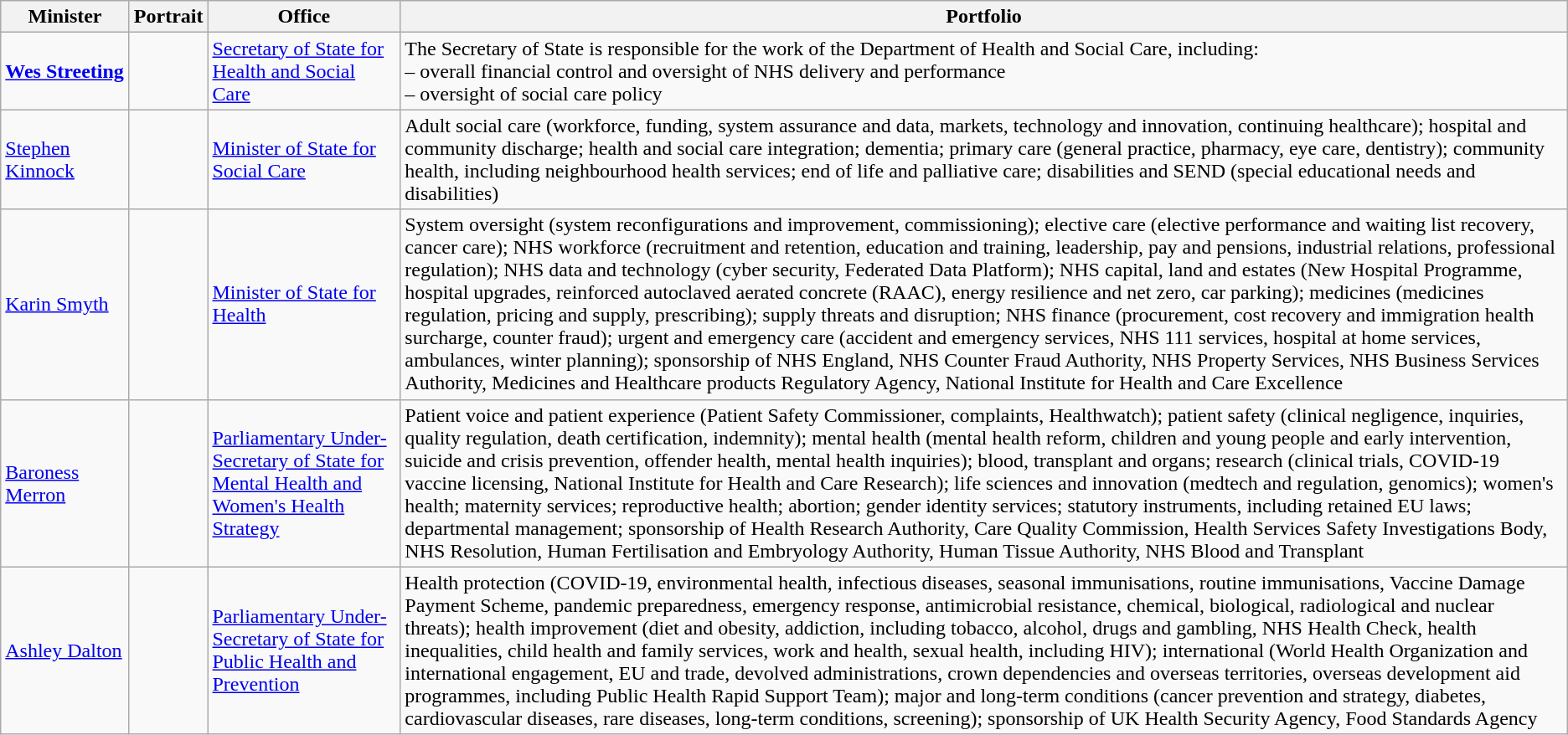<table class="wikitable">
<tr>
<th width=95x>Minister</th>
<th>Portrait</th>
<th>Office</th>
<th>Portfolio</th>
</tr>
<tr>
<td> <strong><a href='#'>Wes Streeting</a></strong> </td>
<td></td>
<td><a href='#'>Secretary of State for Health and Social Care</a></td>
<td>The Secretary of State is responsible for the work of the Department of Health and Social Care, including:<br>– overall financial control and oversight of NHS delivery and performance<br>
– oversight of social care policy</td>
</tr>
<tr>
<td> <a href='#'>Stephen Kinnock</a> </td>
<td></td>
<td><a href='#'>Minister of State for Social Care</a></td>
<td>Adult social care (workforce, funding, system assurance and data, markets, technology and innovation, continuing healthcare); hospital and community discharge; health and social care integration; dementia; primary care (general practice, pharmacy, eye care, dentistry); community health, including neighbourhood health services; end of life and palliative care; disabilities and SEND (special educational needs and disabilities)</td>
</tr>
<tr>
<td><a href='#'>Karin Smyth</a> </td>
<td></td>
<td><a href='#'>Minister of State for Health</a></td>
<td>System oversight (system reconfigurations and improvement, commissioning); elective care (elective performance and waiting list recovery, cancer care); NHS workforce (recruitment and retention, education and training, leadership, pay and pensions, industrial relations, professional regulation); NHS data and technology (cyber security, Federated Data Platform); NHS capital, land and estates (New Hospital Programme, hospital upgrades, reinforced autoclaved aerated concrete (RAAC), energy resilience and net zero, car parking); medicines (medicines regulation, pricing and supply, prescribing); supply threats and disruption; NHS finance (procurement, cost recovery and immigration health surcharge, counter fraud); urgent and emergency care (accident and emergency services, NHS 111 services, hospital at home services, ambulances, winter planning); sponsorship of NHS England, NHS Counter Fraud Authority, NHS Property Services, NHS Business Services Authority, Medicines and Healthcare products Regulatory Agency, National Institute for Health and Care Excellence</td>
</tr>
<tr>
<td> <a href='#'>Baroness Merron</a></td>
<td></td>
<td><a href='#'>Parliamentary Under-Secretary of State for Mental Health and Women's Health Strategy</a></td>
<td>Patient voice and patient experience (Patient Safety Commissioner, complaints, Healthwatch); patient safety (clinical negligence, inquiries, quality regulation, death certification, indemnity); mental health (mental health reform, children and young people and early intervention, suicide and crisis prevention, offender health, mental health inquiries); blood, transplant and organs; research (clinical trials, COVID-19 vaccine licensing, National Institute for Health and Care Research); life sciences and innovation (medtech and regulation, genomics); women's health; maternity services; reproductive health; abortion; gender identity services; statutory instruments, including retained EU laws; departmental management; sponsorship of Health Research Authority, Care Quality Commission, Health Services Safety Investigations Body, NHS Resolution, Human Fertilisation and Embryology Authority, Human Tissue Authority, NHS Blood and Transplant</td>
</tr>
<tr>
<td><a href='#'>Ashley Dalton</a> </td>
<td></td>
<td><a href='#'>Parliamentary Under-Secretary of State for Public Health and Prevention</a></td>
<td>Health protection (COVID-19, environmental health, infectious diseases, seasonal immunisations, routine immunisations, Vaccine Damage Payment Scheme, pandemic preparedness, emergency response, antimicrobial resistance, chemical, biological, radiological and nuclear threats); health improvement (diet and obesity, addiction, including tobacco, alcohol, drugs and gambling, NHS Health Check, health inequalities, child health and family services, work and health, sexual health, including HIV); international (World Health Organization and international engagement, EU and trade, devolved administrations, crown dependencies and overseas territories, overseas development aid programmes, including Public Health Rapid Support Team); major and long-term conditions (cancer prevention and strategy, diabetes, cardiovascular diseases, rare diseases, long-term conditions, screening); sponsorship of UK Health Security Agency, Food Standards Agency</td>
</tr>
</table>
